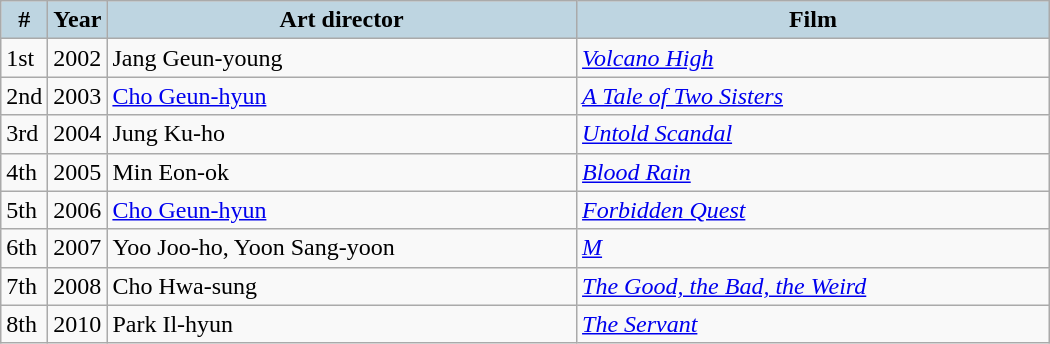<table class="wikitable" style="width:700px">
<tr>
<th style="background:#BED5E1; width:10px">#</th>
<th style="background:#BED5E1; width:10px">Year</th>
<th style="background:#BED5E1;">Art director</th>
<th style="background:#BED5E1;">Film</th>
</tr>
<tr>
<td>1st</td>
<td>2002</td>
<td>Jang Geun-young</td>
<td><em><a href='#'>Volcano High</a></em></td>
</tr>
<tr>
<td>2nd</td>
<td>2003</td>
<td><a href='#'>Cho Geun-hyun</a></td>
<td><em><a href='#'>A Tale of Two Sisters</a></em></td>
</tr>
<tr>
<td>3rd</td>
<td>2004</td>
<td>Jung Ku-ho</td>
<td><em><a href='#'>Untold Scandal</a></em></td>
</tr>
<tr>
<td>4th</td>
<td>2005</td>
<td>Min Eon-ok</td>
<td><em><a href='#'>Blood Rain</a></em></td>
</tr>
<tr>
<td>5th</td>
<td>2006</td>
<td><a href='#'>Cho Geun-hyun</a></td>
<td><em><a href='#'>Forbidden Quest</a></em></td>
</tr>
<tr>
<td>6th</td>
<td>2007</td>
<td>Yoo Joo-ho, Yoon Sang-yoon</td>
<td><em><a href='#'>M</a></em></td>
</tr>
<tr>
<td>7th</td>
<td>2008</td>
<td>Cho Hwa-sung</td>
<td><em><a href='#'>The Good, the Bad, the Weird</a></em></td>
</tr>
<tr>
<td>8th</td>
<td>2010</td>
<td>Park Il-hyun</td>
<td><em><a href='#'>The Servant</a></em></td>
</tr>
</table>
